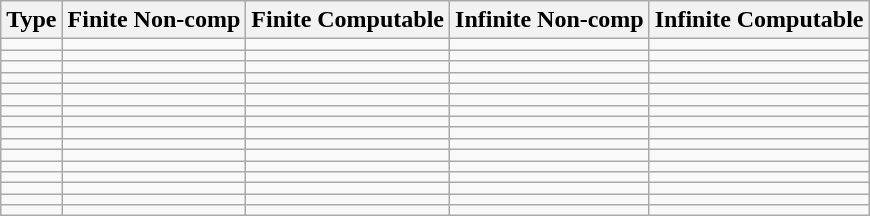<table class="wikitable">
<tr>
<th>Type</th>
<th>Finite Non-comp</th>
<th>Finite Computable</th>
<th>Infinite Non-comp</th>
<th>Infinite Computable</th>
</tr>
<tr>
<td></td>
<td></td>
<td></td>
<td></td>
<td></td>
</tr>
<tr>
<td></td>
<td></td>
<td></td>
<td></td>
<td></td>
</tr>
<tr>
<td></td>
<td></td>
<td></td>
<td></td>
<td></td>
</tr>
<tr>
<td></td>
<td></td>
<td></td>
<td></td>
<td></td>
</tr>
<tr>
<td></td>
<td></td>
<td></td>
<td></td>
<td></td>
</tr>
<tr>
<td></td>
<td></td>
<td></td>
<td></td>
<td></td>
</tr>
<tr>
<td></td>
<td></td>
<td></td>
<td></td>
<td></td>
</tr>
<tr>
<td></td>
<td></td>
<td></td>
<td></td>
<td></td>
</tr>
<tr>
<td></td>
<td></td>
<td></td>
<td></td>
<td></td>
</tr>
<tr>
<td></td>
<td></td>
<td></td>
<td></td>
<td></td>
</tr>
<tr>
<td></td>
<td></td>
<td></td>
<td></td>
<td></td>
</tr>
<tr>
<td></td>
<td></td>
<td></td>
<td></td>
<td></td>
</tr>
<tr>
<td></td>
<td></td>
<td></td>
<td></td>
<td></td>
</tr>
<tr>
<td></td>
<td></td>
<td></td>
<td></td>
<td></td>
</tr>
<tr>
<td></td>
<td></td>
<td></td>
<td></td>
<td></td>
</tr>
<tr>
<td></td>
<td></td>
<td></td>
<td></td>
<td></td>
</tr>
</table>
